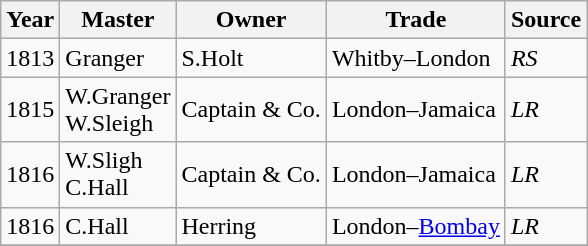<table class=" wikitable">
<tr>
<th>Year</th>
<th>Master</th>
<th>Owner</th>
<th>Trade</th>
<th>Source</th>
</tr>
<tr>
<td>1813</td>
<td>Granger</td>
<td>S.Holt</td>
<td>Whitby–London</td>
<td><em>RS</em></td>
</tr>
<tr>
<td>1815</td>
<td>W.Granger<br>W.Sleigh</td>
<td>Captain & Co.</td>
<td>London–Jamaica</td>
<td><em>LR</em></td>
</tr>
<tr>
<td>1816</td>
<td>W.Sligh<br>C.Hall</td>
<td>Captain & Co.</td>
<td>London–Jamaica</td>
<td><em>LR</em></td>
</tr>
<tr>
<td>1816</td>
<td>C.Hall</td>
<td>Herring</td>
<td>London–<a href='#'>Bombay</a></td>
<td><em>LR</em></td>
</tr>
<tr>
</tr>
</table>
